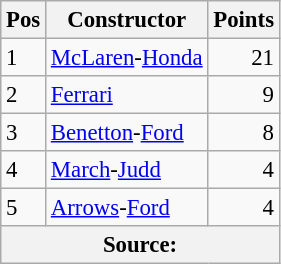<table class="wikitable" style="font-size: 95%;">
<tr>
<th>Pos</th>
<th>Constructor</th>
<th>Points</th>
</tr>
<tr>
<td>1</td>
<td> <a href='#'>McLaren</a>-<a href='#'>Honda</a></td>
<td align=right>21</td>
</tr>
<tr>
<td>2</td>
<td> <a href='#'>Ferrari</a></td>
<td align=right>9</td>
</tr>
<tr>
<td>3</td>
<td> <a href='#'>Benetton</a>-<a href='#'>Ford</a></td>
<td align=right>8</td>
</tr>
<tr>
<td>4</td>
<td> <a href='#'>March</a>-<a href='#'>Judd</a></td>
<td align=right>4</td>
</tr>
<tr>
<td>5</td>
<td> <a href='#'>Arrows</a>-<a href='#'>Ford</a></td>
<td align=right>4</td>
</tr>
<tr>
<th colspan=4>Source:</th>
</tr>
</table>
